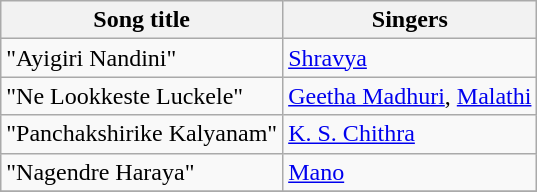<table class="wikitable">
<tr>
<th>Song title</th>
<th>Singers</th>
</tr>
<tr>
<td>"Ayigiri Nandini"</td>
<td><a href='#'>Shravya</a></td>
</tr>
<tr>
<td>"Ne Lookkeste Luckele"</td>
<td><a href='#'>Geetha Madhuri</a>, <a href='#'>Malathi</a></td>
</tr>
<tr>
<td>"Panchakshirike Kalyanam"</td>
<td><a href='#'>K. S. Chithra</a></td>
</tr>
<tr>
<td>"Nagendre Haraya"</td>
<td><a href='#'>Mano</a></td>
</tr>
<tr>
</tr>
</table>
